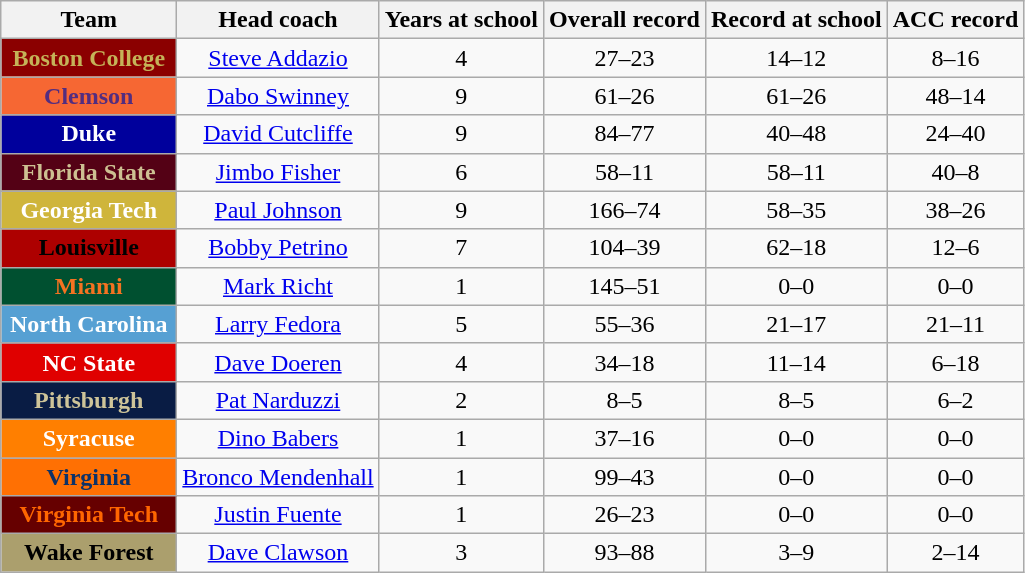<table class="wikitable sortable" style="text-align: center;">
<tr>
<th width="110">Team</th>
<th>Head coach</th>
<th>Years at school</th>
<th>Overall record</th>
<th>Record at school</th>
<th>ACC record</th>
</tr>
<tr>
<th style="background:#8B0000; color:#C5B358;">Boston College</th>
<td><a href='#'>Steve Addazio</a></td>
<td>4</td>
<td>27–23</td>
<td>14–12</td>
<td>8–16</td>
</tr>
<tr>
<th style="background:#F66733; color:#522D80;">Clemson</th>
<td><a href='#'>Dabo Swinney</a></td>
<td>9</td>
<td>61–26</td>
<td>61–26</td>
<td>48–14</td>
</tr>
<tr>
<th style="background:#00009C; color:#FFFFFF;">Duke</th>
<td><a href='#'>David Cutcliffe</a></td>
<td>9</td>
<td>84–77</td>
<td>40–48</td>
<td>24–40</td>
</tr>
<tr>
<th style="background:#540115; color:#CDC092;">Florida State</th>
<td><a href='#'>Jimbo Fisher</a></td>
<td>6</td>
<td>58–11</td>
<td>58–11</td>
<td>40–8</td>
</tr>
<tr>
<th style="background:#CFB53B; color:#FFFFFF;">Georgia Tech</th>
<td><a href='#'>Paul Johnson</a></td>
<td>9</td>
<td>166–74</td>
<td>58–35</td>
<td>38–26</td>
</tr>
<tr>
<th style="background:#AD0000; color:#000000;">Louisville</th>
<td><a href='#'>Bobby Petrino</a></td>
<td>7</td>
<td>104–39</td>
<td>62–18</td>
<td>12–6</td>
</tr>
<tr>
<th style="background:#005030; color:#f47321;">Miami</th>
<td><a href='#'>Mark Richt</a></td>
<td>1</td>
<td>145–51</td>
<td>0–0</td>
<td>0–0</td>
</tr>
<tr>
<th style="background:#56A0D3; color:#FFFFFF;">North Carolina</th>
<td><a href='#'>Larry Fedora</a></td>
<td>5</td>
<td>55–36</td>
<td>21–17</td>
<td>21–11</td>
</tr>
<tr>
<th style="background:#e00000; color:#FFFFFF;">NC State</th>
<td><a href='#'>Dave Doeren</a></td>
<td>4</td>
<td>34–18</td>
<td>11–14</td>
<td>6–18</td>
</tr>
<tr>
<th style="background:#091C44; color:#CEC499;">Pittsburgh</th>
<td><a href='#'>Pat Narduzzi</a></td>
<td>2</td>
<td>8–5</td>
<td>8–5</td>
<td>6–2</td>
</tr>
<tr>
<th style="background:#FF7F00; color:#ffffff;">Syracuse</th>
<td><a href='#'>Dino Babers</a></td>
<td>1</td>
<td>37–16</td>
<td>0–0</td>
<td>0–0</td>
</tr>
<tr>
<th style="background:#ff7003; color:#0d3268;">Virginia</th>
<td><a href='#'>Bronco Mendenhall</a></td>
<td>1</td>
<td>99–43</td>
<td>0–0</td>
<td>0–0</td>
</tr>
<tr>
<th style="background:#660000; color:#ff6600;">Virginia Tech</th>
<td><a href='#'>Justin Fuente</a></td>
<td>1</td>
<td>26–23</td>
<td>0–0</td>
<td>0–0</td>
</tr>
<tr>
<th style="background:#AB9F6D; color:#000000;">Wake Forest</th>
<td><a href='#'>Dave Clawson</a></td>
<td>3</td>
<td>93–88</td>
<td>3–9</td>
<td>2–14</td>
</tr>
</table>
